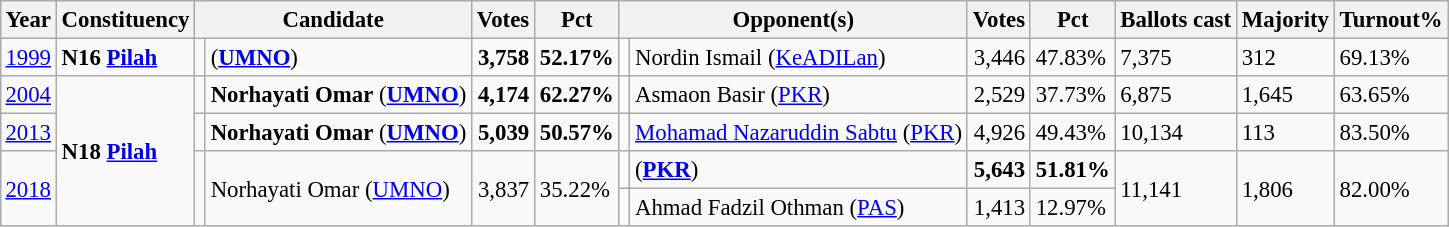<table class="wikitable" style="margin:0.5em ; font-size:95%">
<tr>
<th>Year</th>
<th>Constituency</th>
<th colspan=2>Candidate</th>
<th>Votes</th>
<th>Pct</th>
<th colspan=2>Opponent(s)</th>
<th>Votes</th>
<th>Pct</th>
<th>Ballots cast</th>
<th>Majority</th>
<th>Turnout%</th>
</tr>
<tr>
<td><a href='#'>1999</a></td>
<td><strong>N16 <a href='#'>Pilah</a></strong></td>
<td></td>
<td> (<a href='#'><strong>UMNO</strong></a>)</td>
<td align="right"><strong>3,758</strong></td>
<td><strong>52.17%</strong></td>
<td></td>
<td>Nordin Ismail (<a href='#'>KeADILan</a>)</td>
<td align="right">3,446</td>
<td>47.83%</td>
<td>7,375</td>
<td>312</td>
<td>69.13%</td>
</tr>
<tr>
<td><a href='#'>2004</a></td>
<td rowspan=4><strong>N18 <a href='#'>Pilah</a></strong></td>
<td></td>
<td><strong>Norhayati Omar</strong> (<a href='#'><strong>UMNO</strong></a>)</td>
<td align="right"><strong>4,174</strong></td>
<td><strong>62.27%</strong></td>
<td></td>
<td>Asmaon Basir (<a href='#'>PKR</a>)</td>
<td align="right">2,529</td>
<td>37.73%</td>
<td>6,875</td>
<td>1,645</td>
<td>63.65%</td>
</tr>
<tr>
<td><a href='#'>2013</a></td>
<td></td>
<td><strong>Norhayati Omar</strong> (<a href='#'><strong>UMNO</strong></a>)</td>
<td align="right"><strong>5,039</strong></td>
<td><strong>50.57%</strong></td>
<td></td>
<td><a href='#'>Mohamad Nazaruddin Sabtu</a> (<a href='#'>PKR</a>)</td>
<td align="right">4,926</td>
<td>49.43%</td>
<td>10,134</td>
<td>113</td>
<td>83.50%</td>
</tr>
<tr>
<td rowspan=2><a href='#'>2018</a></td>
<td rowspan=2 ></td>
<td rowspan=2>Norhayati Omar (<a href='#'>UMNO</a>)</td>
<td rowspan=2 align="right">3,837</td>
<td rowspan=2>35.22%</td>
<td></td>
<td> (<a href='#'><strong>PKR</strong></a>)</td>
<td align="right"><strong>5,643</strong></td>
<td><strong>51.81%</strong></td>
<td rowspan=2>11,141</td>
<td rowspan=2>1,806</td>
<td rowspan=2>82.00%</td>
</tr>
<tr>
<td></td>
<td>Ahmad Fadzil Othman (<a href='#'>PAS</a>)</td>
<td align="right">1,413</td>
<td>12.97%</td>
</tr>
</table>
